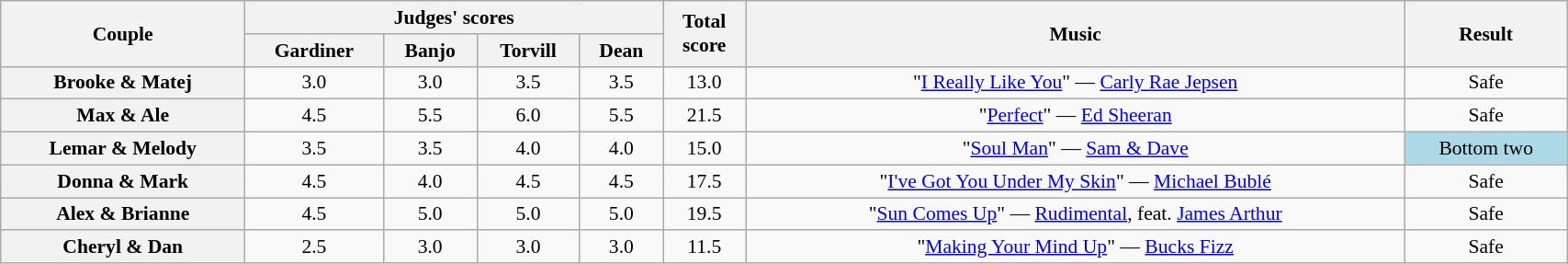<table class="wikitable sortable" style="text-align:center; font-size:90%; width:90%">
<tr>
<th scope="col" rowspan=2>Couple</th>
<th scope="col" colspan=4 class="unsortable">Judges' scores</th>
<th scope="col" rowspan=2>Total<br>score</th>
<th scope="col" rowspan=2 class="unsortable">Music</th>
<th scope="col" rowspan=2 class="unsortable">Result</th>
</tr>
<tr>
<th class="unsortable">Gardiner</th>
<th class="unsortable">Banjo</th>
<th class="unsortable">Torvill</th>
<th class="unsortable">Dean</th>
</tr>
<tr>
<th scope="row">Brooke & Matej</th>
<td>3.0</td>
<td>3.0</td>
<td>3.5</td>
<td>3.5</td>
<td>13.0</td>
<td>"<a href='#'>I Really Like You</a>" — <a href='#'>Carly Rae Jepsen</a></td>
<td>Safe</td>
</tr>
<tr>
<th scope="row">Max & Ale</th>
<td>4.5</td>
<td>5.5</td>
<td>6.0</td>
<td>5.5</td>
<td>21.5</td>
<td>"<a href='#'>Perfect</a>" — <a href='#'>Ed Sheeran</a></td>
<td>Safe</td>
</tr>
<tr>
<th scope="row">Lemar & Melody</th>
<td>3.5</td>
<td>3.5</td>
<td>4.0</td>
<td>4.0</td>
<td>15.0</td>
<td>"<a href='#'>Soul Man</a>" — <a href='#'>Sam & Dave</a></td>
<td bgcolor=lightblue>Bottom two</td>
</tr>
<tr>
<th scope="row">Donna & Mark</th>
<td>4.5</td>
<td>4.0</td>
<td>4.5</td>
<td>4.5</td>
<td>17.5</td>
<td>"<a href='#'>I've Got You Under My Skin</a>" — <a href='#'>Michael Bublé</a></td>
<td>Safe</td>
</tr>
<tr>
<th scope="row">Alex & Brianne</th>
<td>4.5</td>
<td>5.0</td>
<td>5.0</td>
<td>5.0</td>
<td>19.5</td>
<td>"<a href='#'>Sun Comes Up</a>" — <a href='#'>Rudimental</a>, feat. <a href='#'>James Arthur</a></td>
<td>Safe</td>
</tr>
<tr>
<th scope="row">Cheryl & Dan</th>
<td>2.5</td>
<td>3.0</td>
<td>3.0</td>
<td>3.0</td>
<td>11.5</td>
<td>"<a href='#'>Making Your Mind Up</a>" — <a href='#'>Bucks Fizz</a></td>
<td>Safe</td>
</tr>
</table>
